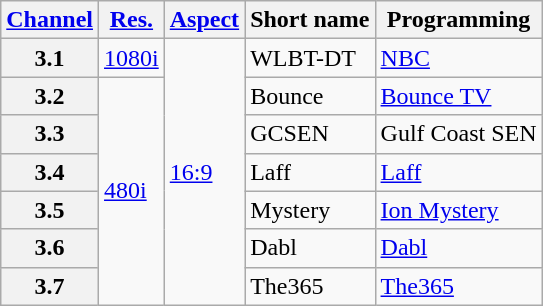<table class="wikitable">
<tr>
<th scope="col"><a href='#'>Channel</a></th>
<th scope="col"><a href='#'>Res.</a></th>
<th scope="col"><a href='#'>Aspect</a></th>
<th scope="col">Short name</th>
<th scope="col">Programming</th>
</tr>
<tr>
<th scope="row">3.1</th>
<td><a href='#'>1080i</a></td>
<td rowspan=7><a href='#'>16:9</a></td>
<td>WLBT-DT</td>
<td><a href='#'>NBC</a></td>
</tr>
<tr>
<th scope="row">3.2</th>
<td rowspan=6><a href='#'>480i</a></td>
<td>Bounce</td>
<td><a href='#'>Bounce TV</a></td>
</tr>
<tr>
<th scope="row">3.3</th>
<td>GCSEN</td>
<td>Gulf Coast SEN</td>
</tr>
<tr>
<th scope="row">3.4</th>
<td>Laff</td>
<td><a href='#'>Laff</a></td>
</tr>
<tr>
<th scope="row">3.5</th>
<td>Mystery</td>
<td><a href='#'>Ion Mystery</a></td>
</tr>
<tr>
<th scope="row">3.6</th>
<td>Dabl</td>
<td><a href='#'>Dabl</a></td>
</tr>
<tr>
<th scope="row">3.7</th>
<td>The365</td>
<td><a href='#'>The365</a></td>
</tr>
</table>
